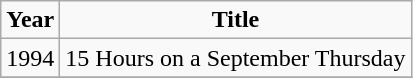<table class="wikitable">
<tr>
<td align="center"><strong>Year</strong></td>
<td align="center"><strong>Title</strong></td>
</tr>
<tr>
<td>1994</td>
<td>15 Hours on a September Thursday</td>
</tr>
<tr>
</tr>
</table>
